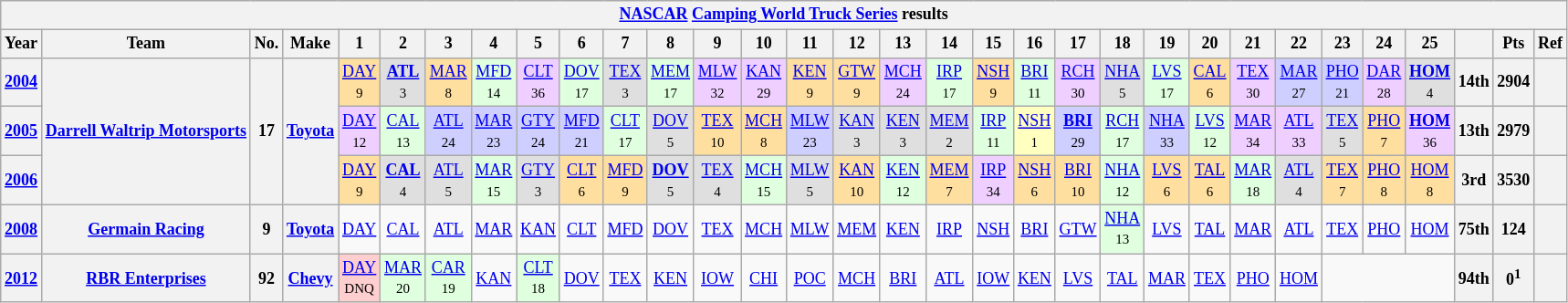<table class="wikitable" style="text-align:center; font-size:75%">
<tr>
<th colspan=45><a href='#'>NASCAR</a> <a href='#'>Camping World Truck Series</a> results</th>
</tr>
<tr>
<th>Year</th>
<th>Team</th>
<th>No.</th>
<th>Make</th>
<th>1</th>
<th>2</th>
<th>3</th>
<th>4</th>
<th>5</th>
<th>6</th>
<th>7</th>
<th>8</th>
<th>9</th>
<th>10</th>
<th>11</th>
<th>12</th>
<th>13</th>
<th>14</th>
<th>15</th>
<th>16</th>
<th>17</th>
<th>18</th>
<th>19</th>
<th>20</th>
<th>21</th>
<th>22</th>
<th>23</th>
<th>24</th>
<th>25</th>
<th></th>
<th>Pts</th>
<th>Ref</th>
</tr>
<tr>
<th><a href='#'>2004</a></th>
<th rowspan=3><a href='#'>Darrell Waltrip Motorsports</a></th>
<th rowspan=3>17</th>
<th rowspan=3><a href='#'>Toyota</a></th>
<td style="background:#FFDF9F;"><a href='#'>DAY</a><br><small>9</small></td>
<td style="background:#DFDFDF;"><strong><a href='#'>ATL</a></strong><br><small>3</small></td>
<td style="background:#FFDF9F;"><a href='#'>MAR</a><br><small>8</small></td>
<td style="background:#DFFFDF;"><a href='#'>MFD</a><br><small>14</small></td>
<td style="background:#EFCFFF;"><a href='#'>CLT</a><br><small>36</small></td>
<td style="background:#DFFFDF;"><a href='#'>DOV</a><br><small>17</small></td>
<td style="background:#DFDFDF;"><a href='#'>TEX</a><br><small>3</small></td>
<td style="background:#DFFFDF;"><a href='#'>MEM</a><br><small>17</small></td>
<td style="background:#EFCFFF;"><a href='#'>MLW</a><br><small>32</small></td>
<td style="background:#EFCFFF;"><a href='#'>KAN</a><br><small>29</small></td>
<td style="background:#FFDF9F;"><a href='#'>KEN</a><br><small>9</small></td>
<td style="background:#FFDF9F;"><a href='#'>GTW</a><br><small>9</small></td>
<td style="background:#EFCFFF;"><a href='#'>MCH</a><br><small>24</small></td>
<td style="background:#DFFFDF;"><a href='#'>IRP</a><br><small>17</small></td>
<td style="background:#FFDF9F;"><a href='#'>NSH</a><br><small>9</small></td>
<td style="background:#DFFFDF;"><a href='#'>BRI</a><br><small>11</small></td>
<td style="background:#EFCFFF;"><a href='#'>RCH</a><br><small>30</small></td>
<td style="background:#DFDFDF;"><a href='#'>NHA</a><br><small>5</small></td>
<td style="background:#DFFFDF;"><a href='#'>LVS</a><br><small>17</small></td>
<td style="background:#FFDF9F;"><a href='#'>CAL</a><br><small>6</small></td>
<td style="background:#EFCFFF;"><a href='#'>TEX</a><br><small>30</small></td>
<td style="background:#CFCFFF;"><a href='#'>MAR</a><br><small>27</small></td>
<td style="background:#CFCFFF;"><a href='#'>PHO</a><br><small>21</small></td>
<td style="background:#EFCFFF;"><a href='#'>DAR</a><br><small>28</small></td>
<td style="background:#DFDFDF;"><strong><a href='#'>HOM</a></strong><br><small>4</small></td>
<th>14th</th>
<th>2904</th>
<th></th>
</tr>
<tr>
<th><a href='#'>2005</a></th>
<td style="background:#EFCFFF;"><a href='#'>DAY</a><br><small>12</small></td>
<td style="background:#DFFFDF;"><a href='#'>CAL</a><br><small>13</small></td>
<td style="background:#CFCFFF;"><a href='#'>ATL</a><br><small>24</small></td>
<td style="background:#CFCFFF;"><a href='#'>MAR</a><br><small>23</small></td>
<td style="background:#CFCFFF;"><a href='#'>GTY</a><br><small>24</small></td>
<td style="background:#CFCFFF;"><a href='#'>MFD</a><br><small>21</small></td>
<td style="background:#DFFFDF;"><a href='#'>CLT</a><br><small>17</small></td>
<td style="background:#DFDFDF;"><a href='#'>DOV</a><br><small>5</small></td>
<td style="background:#FFDF9F;"><a href='#'>TEX</a><br><small>10</small></td>
<td style="background:#FFDF9F;"><a href='#'>MCH</a><br><small>8</small></td>
<td style="background:#CFCFFF;"><a href='#'>MLW</a><br><small>23</small></td>
<td style="background:#DFDFDF;"><a href='#'>KAN</a><br><small>3</small></td>
<td style="background:#DFDFDF;"><a href='#'>KEN</a><br><small>3</small></td>
<td style="background:#DFDFDF;"><a href='#'>MEM</a><br><small>2</small></td>
<td style="background:#DFFFDF;"><a href='#'>IRP</a><br><small>11</small></td>
<td style="background:#FFFFBF;"><a href='#'>NSH</a><br><small>1</small></td>
<td style="background:#CFCFFF;"><strong><a href='#'>BRI</a></strong><br><small>29</small></td>
<td style="background:#DFFFDF;"><a href='#'>RCH</a><br><small>17</small></td>
<td style="background:#CFCFFF;"><a href='#'>NHA</a><br><small>33</small></td>
<td style="background:#DFFFDF;"><a href='#'>LVS</a><br><small>12</small></td>
<td style="background:#EFCFFF;"><a href='#'>MAR</a><br><small>34</small></td>
<td style="background:#EFCFFF;"><a href='#'>ATL</a><br><small>33</small></td>
<td style="background:#DFDFDF;"><a href='#'>TEX</a><br><small>5</small></td>
<td style="background:#FFDF9F;"><a href='#'>PHO</a><br><small>7</small></td>
<td style="background:#EFCFFF;"><strong><a href='#'>HOM</a></strong><br><small>36</small></td>
<th>13th</th>
<th>2979</th>
<th></th>
</tr>
<tr>
<th><a href='#'>2006</a></th>
<td style="background:#FFDF9F;"><a href='#'>DAY</a><br><small>9</small></td>
<td style="background:#DFDFDF;"><strong><a href='#'>CAL</a></strong><br><small>4</small></td>
<td style="background:#DFDFDF;"><a href='#'>ATL</a><br><small>5</small></td>
<td style="background:#DFFFDF;"><a href='#'>MAR</a><br><small>15</small></td>
<td style="background:#DFDFDF;"><a href='#'>GTY</a><br><small>3</small></td>
<td style="background:#FFDF9F;"><a href='#'>CLT</a><br><small>6</small></td>
<td style="background:#FFDF9F;"><a href='#'>MFD</a><br><small>9</small></td>
<td style="background:#DFDFDF;"><strong><a href='#'>DOV</a></strong><br><small>5</small></td>
<td style="background:#DFDFDF;"><a href='#'>TEX</a><br><small>4</small></td>
<td style="background:#DFFFDF;"><a href='#'>MCH</a><br><small>15</small></td>
<td style="background:#DFDFDF;"><a href='#'>MLW</a><br><small>5</small></td>
<td style="background:#FFDF9F;"><a href='#'>KAN</a><br><small>10</small></td>
<td style="background:#DFFFDF;"><a href='#'>KEN</a><br><small>12</small></td>
<td style="background:#FFDF9F;"><a href='#'>MEM</a><br><small>7</small></td>
<td style="background:#EFCFFF;"><a href='#'>IRP</a><br><small>34</small></td>
<td style="background:#FFDF9F;"><a href='#'>NSH</a><br><small>6</small></td>
<td style="background:#FFDF9F;"><a href='#'>BRI</a><br><small>10</small></td>
<td style="background:#DFFFDF;"><a href='#'>NHA</a><br><small>12</small></td>
<td style="background:#FFDF9F;"><a href='#'>LVS</a><br><small>6</small></td>
<td style="background:#FFDF9F;"><a href='#'>TAL</a><br><small>6</small></td>
<td style="background:#DFFFDF;"><a href='#'>MAR</a><br><small>18</small></td>
<td style="background:#DFDFDF;"><a href='#'>ATL</a><br><small>4</small></td>
<td style="background:#FFDF9F;"><a href='#'>TEX</a><br><small>7</small></td>
<td style="background:#FFDF9F;"><a href='#'>PHO</a><br><small>8</small></td>
<td style="background:#FFDF9F;"><a href='#'>HOM</a><br><small>8</small></td>
<th>3rd</th>
<th>3530</th>
<th></th>
</tr>
<tr>
<th><a href='#'>2008</a></th>
<th><a href='#'>Germain Racing</a></th>
<th>9</th>
<th><a href='#'>Toyota</a></th>
<td><a href='#'>DAY</a></td>
<td><a href='#'>CAL</a></td>
<td><a href='#'>ATL</a></td>
<td><a href='#'>MAR</a></td>
<td><a href='#'>KAN</a></td>
<td><a href='#'>CLT</a></td>
<td><a href='#'>MFD</a></td>
<td><a href='#'>DOV</a></td>
<td><a href='#'>TEX</a></td>
<td><a href='#'>MCH</a></td>
<td><a href='#'>MLW</a></td>
<td><a href='#'>MEM</a></td>
<td><a href='#'>KEN</a></td>
<td><a href='#'>IRP</a></td>
<td><a href='#'>NSH</a></td>
<td><a href='#'>BRI</a></td>
<td><a href='#'>GTW</a></td>
<td style="background:#DFFFDF;"><a href='#'>NHA</a><br><small>13</small></td>
<td><a href='#'>LVS</a></td>
<td><a href='#'>TAL</a></td>
<td><a href='#'>MAR</a></td>
<td><a href='#'>ATL</a></td>
<td><a href='#'>TEX</a></td>
<td><a href='#'>PHO</a></td>
<td><a href='#'>HOM</a></td>
<th>75th</th>
<th>124</th>
<th></th>
</tr>
<tr>
<th><a href='#'>2012</a></th>
<th><a href='#'>RBR Enterprises</a></th>
<th>92</th>
<th><a href='#'>Chevy</a></th>
<td style="background:#FFCFCF;"><a href='#'>DAY</a><br><small>DNQ</small></td>
<td style="background:#DFFFDF;"><a href='#'>MAR</a><br><small>20</small></td>
<td style="background:#DFFFDF;"><a href='#'>CAR</a><br><small>19</small></td>
<td><a href='#'>KAN</a></td>
<td style="background:#DFFFDF;"><a href='#'>CLT</a><br><small>18</small></td>
<td><a href='#'>DOV</a></td>
<td><a href='#'>TEX</a></td>
<td><a href='#'>KEN</a></td>
<td><a href='#'>IOW</a></td>
<td><a href='#'>CHI</a></td>
<td><a href='#'>POC</a></td>
<td><a href='#'>MCH</a></td>
<td><a href='#'>BRI</a></td>
<td><a href='#'>ATL</a></td>
<td><a href='#'>IOW</a></td>
<td><a href='#'>KEN</a></td>
<td><a href='#'>LVS</a></td>
<td><a href='#'>TAL</a></td>
<td><a href='#'>MAR</a></td>
<td><a href='#'>TEX</a></td>
<td><a href='#'>PHO</a></td>
<td><a href='#'>HOM</a></td>
<td colspan=3></td>
<th>94th</th>
<th>0<sup>1</sup></th>
<th></th>
</tr>
</table>
